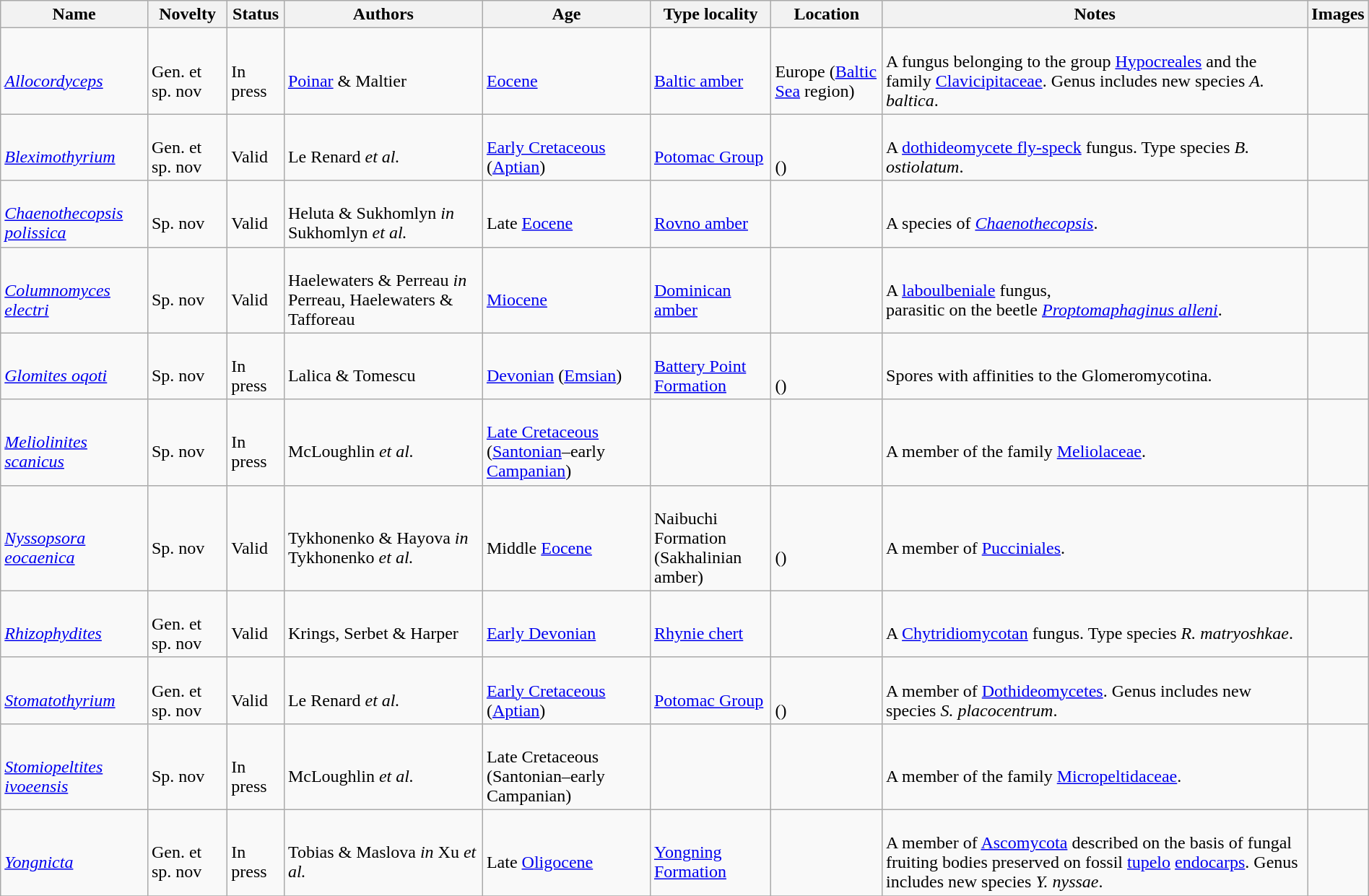<table class="wikitable sortable" align="center" width="100%">
<tr>
<th>Name</th>
<th>Novelty</th>
<th>Status</th>
<th>Authors</th>
<th>Age</th>
<th>Type locality</th>
<th>Location</th>
<th>Notes</th>
<th>Images</th>
</tr>
<tr>
<td><br><em><a href='#'>Allocordyceps</a></em></td>
<td><br>Gen. et sp. nov</td>
<td><br>In press</td>
<td><br><a href='#'>Poinar</a> & Maltier</td>
<td><br><a href='#'>Eocene</a></td>
<td><br><a href='#'>Baltic amber</a></td>
<td><br>Europe (<a href='#'>Baltic Sea</a> region)</td>
<td><br>A fungus belonging to the group <a href='#'>Hypocreales</a> and the family <a href='#'>Clavicipitaceae</a>. Genus includes new species <em>A. baltica</em>.</td>
<td></td>
</tr>
<tr>
<td><br><em><a href='#'>Bleximothyrium</a></em></td>
<td><br>Gen. et sp. nov</td>
<td><br>Valid</td>
<td><br>Le Renard <em>et al.</em></td>
<td><br><a href='#'>Early Cretaceous</a> (<a href='#'>Aptian</a>)</td>
<td><br><a href='#'>Potomac Group</a></td>
<td><br><br>()</td>
<td><br>A <a href='#'>dothideomycete fly-speck</a> fungus. Type species <em>B. ostiolatum</em>.</td>
<td></td>
</tr>
<tr>
<td><br><em><a href='#'>Chaenothecopsis polissica</a></em></td>
<td><br>Sp. nov</td>
<td><br>Valid</td>
<td><br>Heluta & Sukhomlyn <em>in</em> Sukhomlyn <em>et al.</em></td>
<td><br>Late <a href='#'>Eocene</a></td>
<td><br><a href='#'>Rovno amber</a></td>
<td><br></td>
<td><br>A species of <em><a href='#'>Chaenothecopsis</a></em>.</td>
<td></td>
</tr>
<tr>
<td><br><em><a href='#'>Columnomyces electri</a></em></td>
<td><br>Sp. nov</td>
<td><br>Valid</td>
<td><br>Haelewaters & Perreau <em>in</em> Perreau, Haelewaters & Tafforeau</td>
<td><br><a href='#'>Miocene</a></td>
<td><br><a href='#'>Dominican amber</a></td>
<td><br></td>
<td><br>A <a href='#'>laboulbeniale</a> fungus,<br> parasitic on the beetle <em><a href='#'>Proptomaphaginus alleni</a></em>.</td>
<td></td>
</tr>
<tr>
<td><br><em><a href='#'>Glomites oqoti</a></em></td>
<td><br>Sp. nov</td>
<td><br>In press</td>
<td><br>Lalica & Tomescu</td>
<td><br><a href='#'>Devonian</a> (<a href='#'>Emsian</a>)</td>
<td><br><a href='#'>Battery Point Formation</a></td>
<td><br><br>()</td>
<td><br>Spores with affinities to the Glomeromycotina.</td>
<td></td>
</tr>
<tr>
<td><br><em><a href='#'>Meliolinites scanicus</a></em></td>
<td><br>Sp. nov</td>
<td><br>In press</td>
<td><br>McLoughlin <em>et al.</em></td>
<td><br><a href='#'>Late Cretaceous</a> (<a href='#'>Santonian</a>–early <a href='#'>Campanian</a>)</td>
<td></td>
<td><br></td>
<td><br>A member of the family <a href='#'>Meliolaceae</a>.</td>
<td></td>
</tr>
<tr>
<td><br><em><a href='#'>Nyssopsora eocaenica</a></em></td>
<td><br>Sp. nov</td>
<td><br>Valid</td>
<td><br>Tykhonenko & Hayova <em>in</em> Tykhonenko <em>et al.</em></td>
<td><br>Middle <a href='#'>Eocene</a></td>
<td><br>Naibuchi Formation<br>(Sakhalinian amber)</td>
<td><br><br>()</td>
<td><br>A member of <a href='#'>Pucciniales</a>.</td>
<td></td>
</tr>
<tr>
<td><br><em><a href='#'>Rhizophydites</a></em></td>
<td><br>Gen. et sp. nov</td>
<td><br>Valid</td>
<td><br>Krings, Serbet & Harper</td>
<td><br><a href='#'>Early Devonian</a></td>
<td><br><a href='#'>Rhynie chert</a></td>
<td><br></td>
<td><br>A <a href='#'>Chytridiomycotan</a> fungus. Type species <em>R. matryoshkae</em>.</td>
<td></td>
</tr>
<tr>
<td><br><em><a href='#'>Stomatothyrium</a></em></td>
<td><br>Gen. et sp. nov</td>
<td><br>Valid</td>
<td><br>Le Renard <em>et al.</em></td>
<td><br><a href='#'>Early Cretaceous</a> (<a href='#'>Aptian</a>)</td>
<td><br><a href='#'>Potomac Group</a></td>
<td><br><br>()</td>
<td><br>A member of <a href='#'>Dothideomycetes</a>. Genus includes new species <em>S. placocentrum</em>.</td>
<td></td>
</tr>
<tr>
<td><br><em><a href='#'>Stomiopeltites ivoeensis</a></em></td>
<td><br>Sp. nov</td>
<td><br>In press</td>
<td><br>McLoughlin <em>et al.</em></td>
<td><br>Late Cretaceous (Santonian–early Campanian)</td>
<td></td>
<td><br></td>
<td><br>A member of the family <a href='#'>Micropeltidaceae</a>.</td>
<td></td>
</tr>
<tr>
<td><br><em><a href='#'>Yongnicta</a></em></td>
<td><br>Gen. et sp. nov</td>
<td><br>In press</td>
<td><br>Tobias & Maslova <em>in</em> Xu <em>et al.</em></td>
<td><br>Late <a href='#'>Oligocene</a></td>
<td><br><a href='#'>Yongning Formation</a></td>
<td><br></td>
<td><br>A member of <a href='#'>Ascomycota</a> described on the basis of fungal fruiting bodies preserved on fossil <a href='#'>tupelo</a> <a href='#'>endocarps</a>. Genus includes new species <em>Y. nyssae</em>.</td>
<td></td>
</tr>
<tr>
</tr>
</table>
